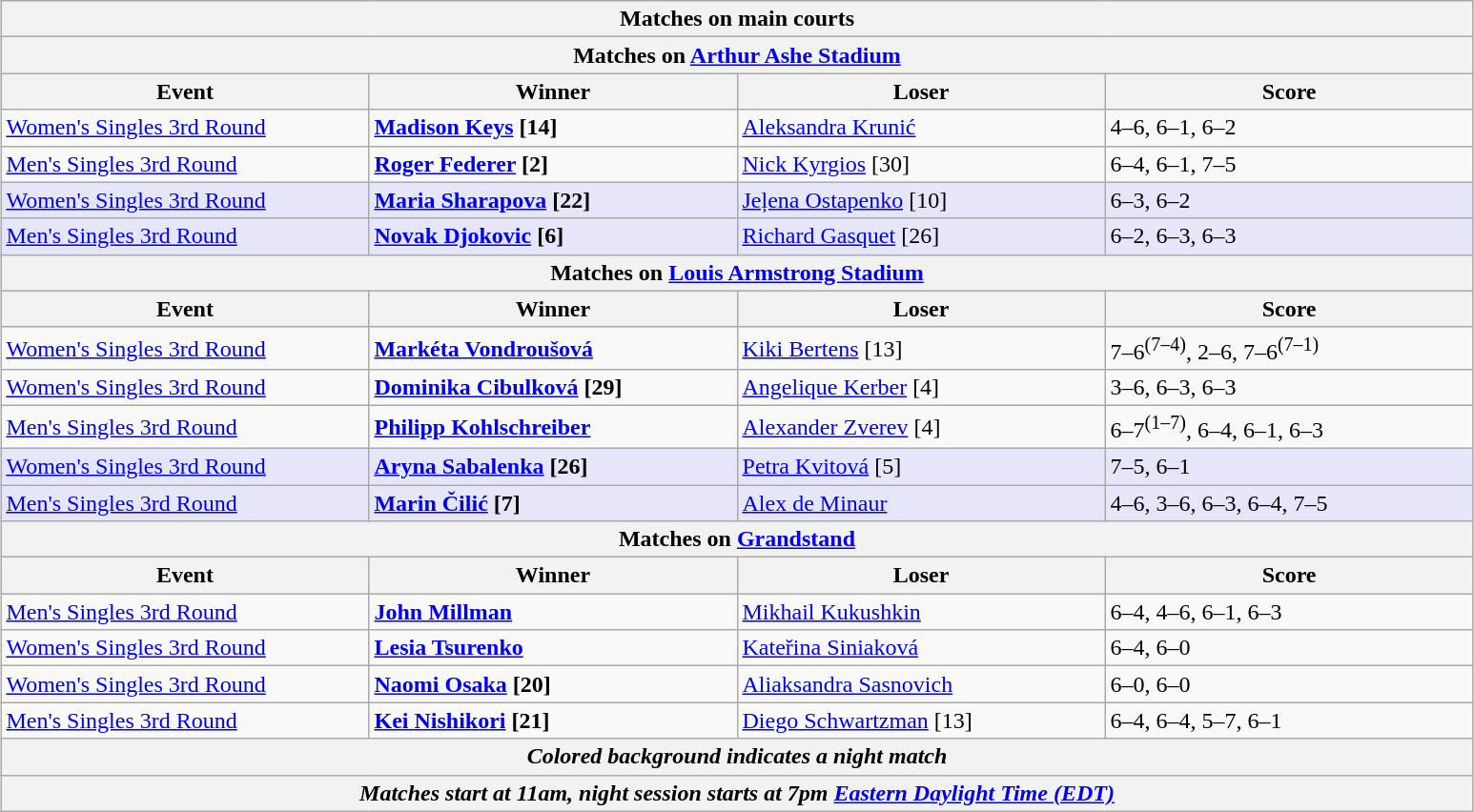<table class="wikitable" style="margin:auto;">
<tr>
<th colspan="4" style="white-space:nowrap;">Matches on main courts</th>
</tr>
<tr>
<th colspan="4"><strong>Matches on <a href='#'>Arthur Ashe Stadium</a></strong></th>
</tr>
<tr>
<th width=250>Event</th>
<th width=250>Winner</th>
<th width=250>Loser</th>
<th width=250>Score</th>
</tr>
<tr>
<td><a href='#'>Women's Singles 3rd Round</a></td>
<td> <strong><a href='#'>Madison Keys</a> [14]</strong></td>
<td> <a href='#'>Aleksandra Krunić</a></td>
<td>4–6, 6–1, 6–2</td>
</tr>
<tr>
<td><a href='#'>Men's Singles 3rd Round</a></td>
<td> <strong><a href='#'>Roger Federer</a> [2]</strong></td>
<td> <a href='#'>Nick Kyrgios</a> [30]</td>
<td>6–4, 6–1, 7–5</td>
</tr>
<tr bgcolor="lavender">
<td><a href='#'>Women's Singles 3rd Round</a></td>
<td> <strong><a href='#'>Maria Sharapova</a> [22]</strong></td>
<td> <a href='#'>Jeļena Ostapenko</a> [10]</td>
<td>6–3, 6–2</td>
</tr>
<tr bgcolor="lavender">
<td><a href='#'>Men's Singles 3rd Round</a></td>
<td> <strong><a href='#'>Novak Djokovic</a> [6]</strong></td>
<td> <a href='#'>Richard Gasquet</a> [26]</td>
<td>6–2, 6–3, 6–3</td>
</tr>
<tr>
<th colspan="4"><strong>Matches on <a href='#'>Louis Armstrong Stadium</a></strong></th>
</tr>
<tr>
<th width=250>Event</th>
<th width=250>Winner</th>
<th width=250>Loser</th>
<th width=250>Score</th>
</tr>
<tr>
<td><a href='#'>Women's Singles 3rd Round</a></td>
<td> <strong><a href='#'>Markéta Vondroušová</a></strong></td>
<td> <a href='#'>Kiki Bertens</a> [13]</td>
<td>7–6<sup>(7–4)</sup>, 2–6, 7–6<sup>(7–1)</sup></td>
</tr>
<tr>
<td><a href='#'>Women's Singles 3rd Round</a></td>
<td> <strong><a href='#'>Dominika Cibulková</a> [29]</strong></td>
<td> <a href='#'>Angelique Kerber</a> [4]</td>
<td>3–6, 6–3, 6–3</td>
</tr>
<tr>
<td><a href='#'>Men's Singles 3rd Round</a></td>
<td> <strong><a href='#'>Philipp Kohlschreiber</a></strong></td>
<td> <a href='#'>Alexander Zverev</a> [4]</td>
<td>6–7<sup>(1–7)</sup>, 6–4, 6–1, 6–3</td>
</tr>
<tr bgcolor="lavender">
<td><a href='#'>Women's Singles 3rd Round</a></td>
<td> <strong><a href='#'>Aryna Sabalenka</a> [26]</strong></td>
<td> <a href='#'>Petra Kvitová</a> [5]</td>
<td>7–5, 6–1</td>
</tr>
<tr bgcolor="lavender">
<td><a href='#'>Men's Singles 3rd Round</a></td>
<td> <strong><a href='#'>Marin Čilić</a> [7]</strong></td>
<td> <a href='#'>Alex de Minaur</a></td>
<td>4–6, 3–6, 6–3, 6–4, 7–5</td>
</tr>
<tr>
<th colspan="4"><strong>Matches on <a href='#'>Grandstand</a></strong></th>
</tr>
<tr>
<th width=250>Event</th>
<th width=250>Winner</th>
<th width=250>Loser</th>
<th width=250>Score</th>
</tr>
<tr>
<td><a href='#'>Men's Singles 3rd Round</a></td>
<td> <strong><a href='#'>John Millman</a></strong></td>
<td> <a href='#'>Mikhail Kukushkin</a></td>
<td>6–4, 4–6, 6–1, 6–3</td>
</tr>
<tr>
<td><a href='#'>Women's Singles 3rd Round</a></td>
<td> <strong><a href='#'>Lesia Tsurenko</a></strong></td>
<td> <a href='#'>Kateřina Siniaková</a></td>
<td>6–4, 6–0</td>
</tr>
<tr>
<td><a href='#'>Women's Singles 3rd Round</a></td>
<td> <strong><a href='#'>Naomi Osaka</a> [20]</strong></td>
<td> <a href='#'>Aliaksandra Sasnovich</a></td>
<td>6–0, 6–0</td>
</tr>
<tr>
<td><a href='#'>Men's Singles 3rd Round</a></td>
<td> <strong><a href='#'>Kei Nishikori</a> [21]</strong></td>
<td> <a href='#'>Diego Schwartzman</a> [13]</td>
<td>6–4, 6–4, 5–7, 6–1</td>
</tr>
<tr>
<th colspan=4><em>Colored background indicates a night match</em></th>
</tr>
<tr>
<th colspan=4><em>Matches start at 11am, night session starts at 7pm <a href='#'>Eastern Daylight Time (EDT)</a></em></th>
</tr>
</table>
